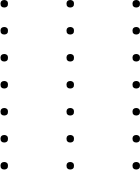<table>
<tr>
<td valign=top><br><ul><li></li><li></li><li></li><li></li><li></li><li></li><li></li></ul></td>
<td valign=top><br><ul><li></li><li></li><li></li><li></li><li></li><li></li><li></li></ul></td>
<td valign=top><br><ul><li></li><li></li><li></li><li></li><li></li><li></li><li></li></ul></td>
<td valign=top></td>
</tr>
<tr>
</tr>
</table>
